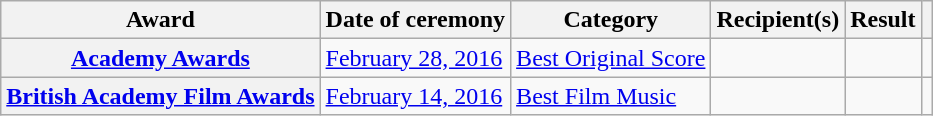<table class="wikitable plainrowheaders sortable">
<tr>
<th scope="col">Award</th>
<th scope="col">Date of ceremony</th>
<th scope="col">Category</th>
<th scope="col">Recipient(s)</th>
<th scope="col">Result</th>
<th scope="col" class="unsortable"></th>
</tr>
<tr>
<th scope="row"><a href='#'>Academy Awards</a></th>
<td><a href='#'>February 28, 2016</a></td>
<td><a href='#'>Best Original Score</a></td>
<td></td>
<td></td>
<td><br></td>
</tr>
<tr>
<th scope="row"><a href='#'>British Academy Film Awards</a></th>
<td><a href='#'>February 14, 2016</a></td>
<td><a href='#'>Best Film Music</a></td>
<td></td>
<td></td>
<td></td>
</tr>
</table>
